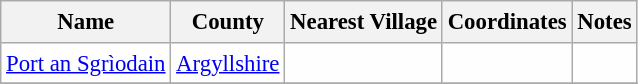<table class="wikitable sortable" style="table-layout:fixed;background-color:#FEFEFE;font-size:95%;padding:0.30em;line-height:1.35em;">
<tr>
<th scope="col">Name</th>
<th scope="col">County</th>
<th scope="col">Nearest Village</th>
<th scope="col" data-sort-type="number">Coordinates</th>
<th scope="col">Notes</th>
</tr>
<tr>
<td><a href='#'>Port an Sgrìodain</a></td>
<td><a href='#'>Argyllshire</a></td>
<td></td>
<td></td>
<td></td>
</tr>
<tr>
</tr>
</table>
